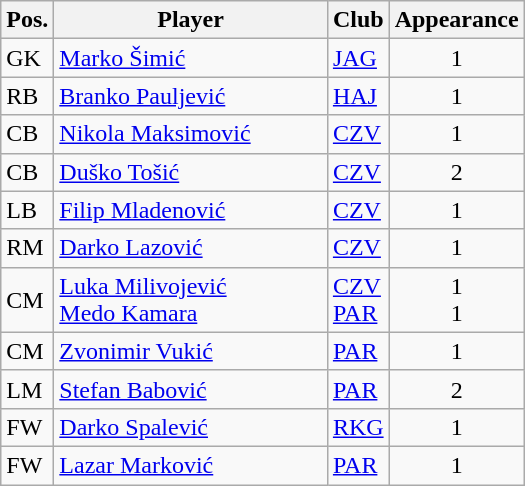<table class="wikitable">
<tr>
<th>Pos.</th>
<th width="175">Player</th>
<th>Club</th>
<th>Appearance</th>
</tr>
<tr>
<td>GK</td>
<td> <a href='#'>Marko Šimić</a></td>
<td><a href='#'>JAG</a></td>
<td align="center">1</td>
</tr>
<tr>
<td>RB</td>
<td> <a href='#'>Branko Pauljević</a></td>
<td><a href='#'>HAJ</a></td>
<td align="center">1</td>
</tr>
<tr>
<td>CB</td>
<td> <a href='#'>Nikola Maksimović</a></td>
<td><a href='#'>CZV</a></td>
<td align="center">1</td>
</tr>
<tr>
<td>CB</td>
<td> <a href='#'>Duško Tošić</a></td>
<td><a href='#'>CZV</a></td>
<td align="center">2</td>
</tr>
<tr>
<td>LB</td>
<td> <a href='#'>Filip Mladenović</a></td>
<td><a href='#'>CZV</a></td>
<td align="center">1</td>
</tr>
<tr>
<td>RM</td>
<td> <a href='#'>Darko Lazović</a></td>
<td><a href='#'>CZV</a></td>
<td align="center">1</td>
</tr>
<tr>
<td>CM</td>
<td> <a href='#'>Luka Milivojević</a><br> <a href='#'>Medo Kamara</a></td>
<td><a href='#'>CZV</a><br><a href='#'>PAR</a></td>
<td align="center">1<br>1</td>
</tr>
<tr>
<td>CM</td>
<td> <a href='#'>Zvonimir Vukić</a></td>
<td><a href='#'>PAR</a></td>
<td align="center">1</td>
</tr>
<tr>
<td>LM</td>
<td> <a href='#'>Stefan Babović</a></td>
<td><a href='#'>PAR</a></td>
<td align="center">2</td>
</tr>
<tr>
<td>FW</td>
<td> <a href='#'>Darko Spalević</a></td>
<td><a href='#'>RKG</a></td>
<td align="center">1</td>
</tr>
<tr>
<td>FW</td>
<td> <a href='#'>Lazar Marković</a></td>
<td><a href='#'>PAR</a></td>
<td align="center">1</td>
</tr>
</table>
